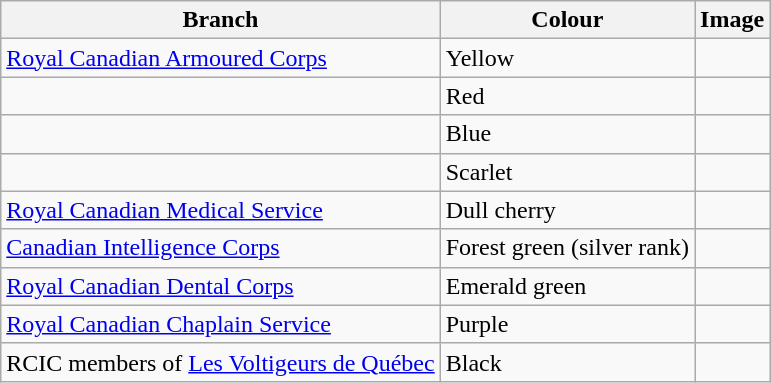<table class="wikitable">
<tr>
<th>Branch</th>
<th>Colour</th>
<th>Image</th>
</tr>
<tr>
<td><a href='#'>Royal Canadian Armoured Corps</a></td>
<td>Yellow</td>
<td></td>
</tr>
<tr>
<td></td>
<td>Red</td>
<td></td>
</tr>
<tr>
<td></td>
<td>Blue</td>
<td></td>
</tr>
<tr>
<td></td>
<td>Scarlet</td>
<td></td>
</tr>
<tr>
<td><a href='#'>Royal Canadian Medical Service</a></td>
<td>Dull cherry</td>
<td></td>
</tr>
<tr>
<td><a href='#'>Canadian Intelligence Corps</a></td>
<td>Forest green (silver rank)</td>
<td></td>
</tr>
<tr>
<td><a href='#'>Royal Canadian Dental Corps</a></td>
<td>Emerald green</td>
<td></td>
</tr>
<tr>
<td><a href='#'>Royal Canadian Chaplain Service</a></td>
<td>Purple</td>
<td></td>
</tr>
<tr>
<td>RCIC members of <a href='#'>Les Voltigeurs de Québec</a></td>
<td>Black</td>
<td></td>
</tr>
</table>
